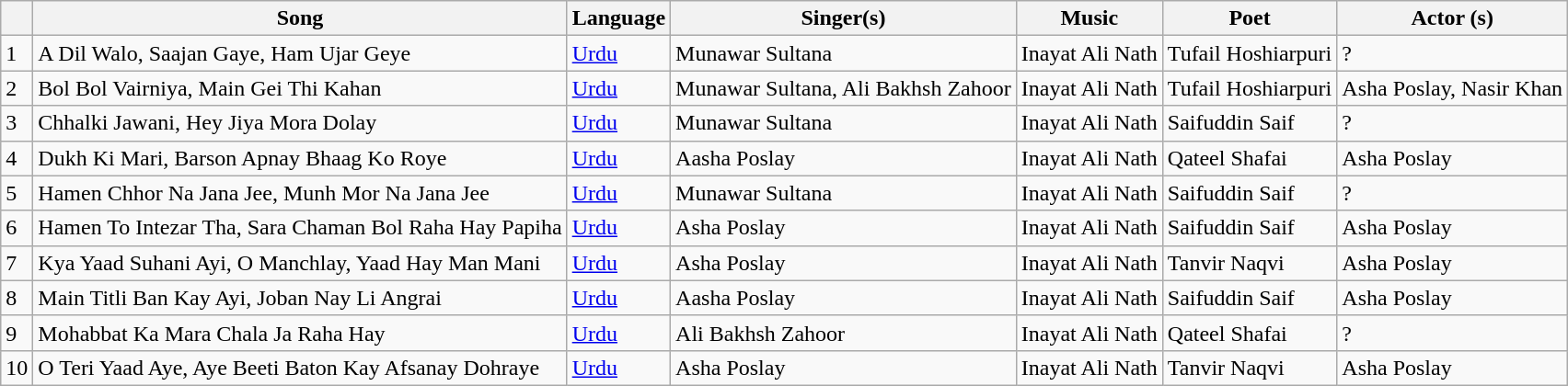<table class="wikitable sortable">
<tr>
<th></th>
<th>Song</th>
<th>Language</th>
<th>Singer(s)</th>
<th>Music</th>
<th>Poet</th>
<th>Actor (s)</th>
</tr>
<tr>
<td>1</td>
<td>A Dil Walo, Saajan Gaye, Ham Ujar Geye</td>
<td><a href='#'>Urdu</a></td>
<td>Munawar Sultana</td>
<td>Inayat Ali Nath</td>
<td>Tufail Hoshiarpuri</td>
<td>?</td>
</tr>
<tr>
<td>2</td>
<td>Bol Bol Vairniya, Main Gei Thi Kahan</td>
<td><a href='#'>Urdu</a></td>
<td>Munawar Sultana, Ali Bakhsh Zahoor</td>
<td>Inayat Ali Nath</td>
<td>Tufail Hoshiarpuri</td>
<td>Asha Poslay, Nasir Khan</td>
</tr>
<tr>
<td>3</td>
<td>Chhalki Jawani, Hey Jiya Mora Dolay</td>
<td><a href='#'>Urdu</a></td>
<td>Munawar Sultana</td>
<td>Inayat Ali Nath</td>
<td>Saifuddin Saif</td>
<td>?</td>
</tr>
<tr>
<td>4</td>
<td>Dukh Ki Mari, Barson Apnay Bhaag Ko Roye</td>
<td><a href='#'>Urdu</a></td>
<td>Aasha Poslay</td>
<td>Inayat Ali Nath</td>
<td>Qateel Shafai</td>
<td>Asha Poslay</td>
</tr>
<tr>
<td>5</td>
<td>Hamen Chhor Na Jana Jee, Munh Mor Na Jana Jee</td>
<td><a href='#'>Urdu</a></td>
<td>Munawar Sultana</td>
<td>Inayat Ali Nath</td>
<td>Saifuddin Saif</td>
<td>?</td>
</tr>
<tr>
<td>6</td>
<td>Hamen To Intezar Tha, Sara Chaman Bol Raha Hay Papiha</td>
<td><a href='#'>Urdu</a></td>
<td>Asha Poslay</td>
<td>Inayat Ali Nath</td>
<td>Saifuddin Saif</td>
<td>Asha Poslay</td>
</tr>
<tr>
<td>7</td>
<td>Kya Yaad Suhani Ayi, O Manchlay, Yaad Hay Man Mani</td>
<td><a href='#'>Urdu</a></td>
<td>Asha Poslay</td>
<td>Inayat Ali Nath</td>
<td>Tanvir Naqvi</td>
<td>Asha Poslay</td>
</tr>
<tr>
<td>8</td>
<td>Main Titli Ban Kay Ayi, Joban Nay Li Angrai</td>
<td><a href='#'>Urdu</a></td>
<td>Aasha Poslay</td>
<td>Inayat Ali Nath</td>
<td>Saifuddin Saif</td>
<td>Asha Poslay</td>
</tr>
<tr>
<td>9</td>
<td>Mohabbat Ka Mara Chala Ja Raha Hay</td>
<td><a href='#'>Urdu</a></td>
<td>Ali Bakhsh Zahoor</td>
<td>Inayat Ali Nath</td>
<td>Qateel Shafai</td>
<td>?</td>
</tr>
<tr>
<td>10</td>
<td>O Teri Yaad Aye, Aye Beeti Baton Kay Afsanay Dohraye</td>
<td><a href='#'>Urdu</a></td>
<td>Asha Poslay</td>
<td>Inayat Ali Nath</td>
<td>Tanvir Naqvi</td>
<td>Asha Poslay</td>
</tr>
</table>
